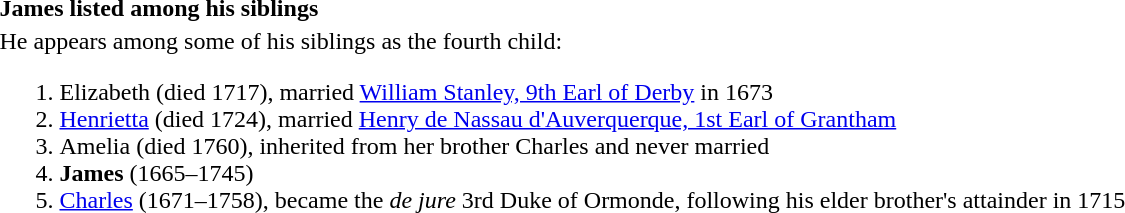<table>
<tr>
<th align="left">James listed among his siblings</th>
</tr>
<tr>
<td>He appears among some of his siblings as the fourth child:<br><ol><li>Elizabeth (died 1717), married <a href='#'>William Stanley, 9th Earl of Derby</a> in 1673</li><li><a href='#'>Henrietta</a> (died 1724), married <a href='#'>Henry de Nassau d'Auverquerque, 1st Earl of Grantham</a></li><li>Amelia (died 1760), inherited from her brother Charles and never married</li><li><strong>James</strong> (1665–1745)</li><li><a href='#'>Charles</a> (1671–1758), became the <em>de jure</em> 3rd Duke of Ormonde, following his elder brother's attainder in 1715</li></ol></td>
</tr>
</table>
